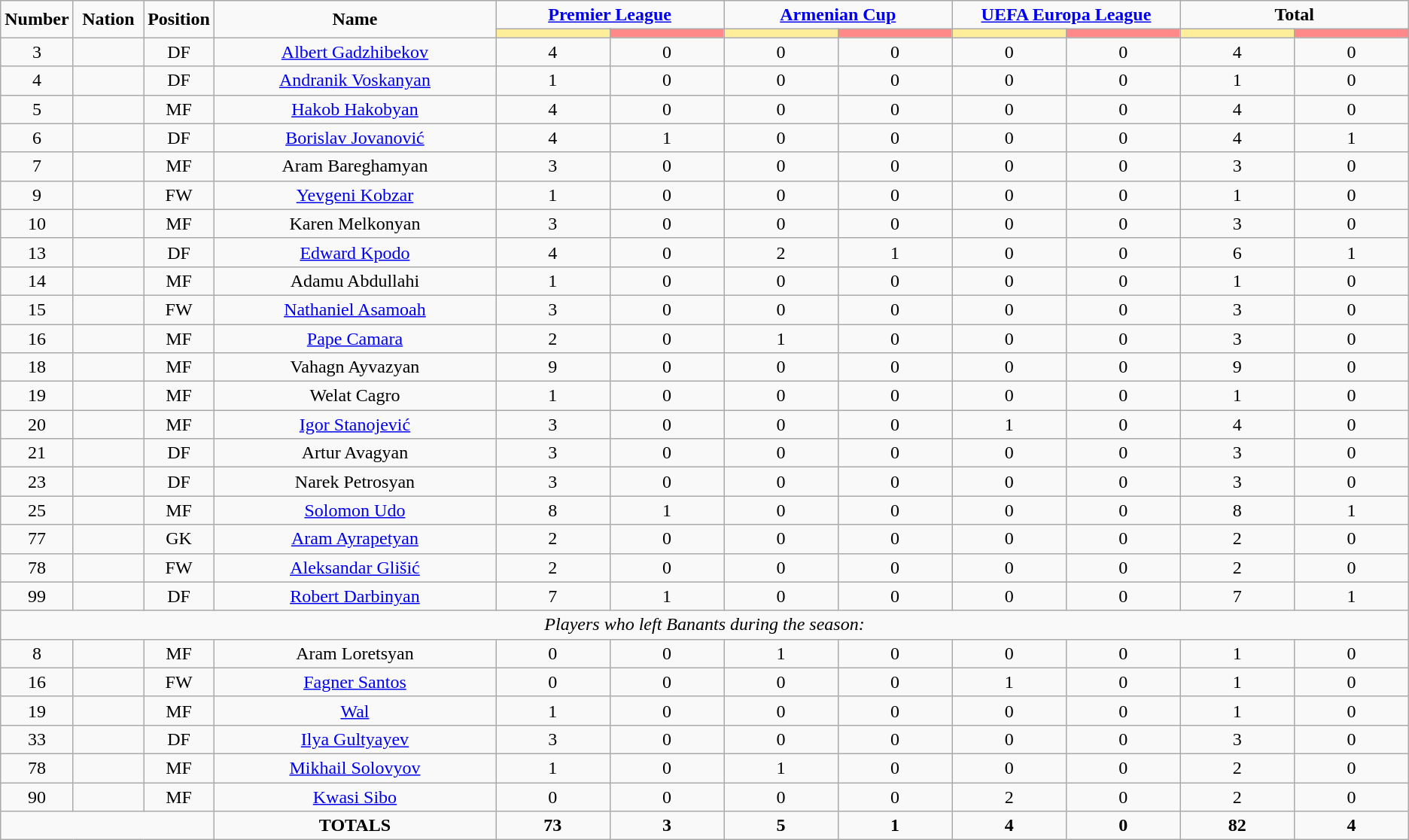<table class="wikitable" style="text-align:center;">
<tr>
<td rowspan="2"  style="width:5%; text-align:center;"><strong>Number</strong></td>
<td rowspan="2"  style="width:5%; text-align:center;"><strong>Nation</strong></td>
<td rowspan="2"  style="width:5%; text-align:center;"><strong>Position</strong></td>
<td rowspan="2"  style="width:20%; text-align:center;"><strong>Name</strong></td>
<td colspan="2" style="text-align:center;"><strong><a href='#'>Premier League</a></strong></td>
<td colspan="2" style="text-align:center;"><strong><a href='#'>Armenian Cup</a></strong></td>
<td colspan="2" style="text-align:center;"><strong><a href='#'>UEFA Europa League</a></strong></td>
<td colspan="2" style="text-align:center;"><strong>Total</strong></td>
</tr>
<tr>
<th style="width:60px; background:#fe9;"></th>
<th style="width:60px; background:#ff8888;"></th>
<th style="width:60px; background:#fe9;"></th>
<th style="width:60px; background:#ff8888;"></th>
<th style="width:60px; background:#fe9;"></th>
<th style="width:60px; background:#ff8888;"></th>
<th style="width:60px; background:#fe9;"></th>
<th style="width:60px; background:#ff8888;"></th>
</tr>
<tr>
<td>3</td>
<td></td>
<td>DF</td>
<td><a href='#'>Albert Gadzhibekov</a></td>
<td>4</td>
<td>0</td>
<td>0</td>
<td>0</td>
<td>0</td>
<td>0</td>
<td>4</td>
<td>0</td>
</tr>
<tr>
<td>4</td>
<td></td>
<td>DF</td>
<td><a href='#'>Andranik Voskanyan</a></td>
<td>1</td>
<td>0</td>
<td>0</td>
<td>0</td>
<td>0</td>
<td>0</td>
<td>1</td>
<td>0</td>
</tr>
<tr>
<td>5</td>
<td></td>
<td>MF</td>
<td><a href='#'>Hakob Hakobyan</a></td>
<td>4</td>
<td>0</td>
<td>0</td>
<td>0</td>
<td>0</td>
<td>0</td>
<td>4</td>
<td>0</td>
</tr>
<tr>
<td>6</td>
<td></td>
<td>DF</td>
<td><a href='#'>Borislav Jovanović</a></td>
<td>4</td>
<td>1</td>
<td>0</td>
<td>0</td>
<td>0</td>
<td>0</td>
<td>4</td>
<td>1</td>
</tr>
<tr>
<td>7</td>
<td></td>
<td>MF</td>
<td>Aram Bareghamyan</td>
<td>3</td>
<td>0</td>
<td>0</td>
<td>0</td>
<td>0</td>
<td>0</td>
<td>3</td>
<td>0</td>
</tr>
<tr>
<td>9</td>
<td></td>
<td>FW</td>
<td><a href='#'>Yevgeni Kobzar</a></td>
<td>1</td>
<td>0</td>
<td>0</td>
<td>0</td>
<td>0</td>
<td>0</td>
<td>1</td>
<td>0</td>
</tr>
<tr>
<td>10</td>
<td></td>
<td>MF</td>
<td>Karen Melkonyan</td>
<td>3</td>
<td>0</td>
<td>0</td>
<td>0</td>
<td>0</td>
<td>0</td>
<td>3</td>
<td>0</td>
</tr>
<tr>
<td>13</td>
<td></td>
<td>DF</td>
<td><a href='#'>Edward Kpodo</a></td>
<td>4</td>
<td>0</td>
<td>2</td>
<td>1</td>
<td>0</td>
<td>0</td>
<td>6</td>
<td>1</td>
</tr>
<tr>
<td>14</td>
<td></td>
<td>MF</td>
<td>Adamu Abdullahi</td>
<td>1</td>
<td>0</td>
<td>0</td>
<td>0</td>
<td>0</td>
<td>0</td>
<td>1</td>
<td>0</td>
</tr>
<tr>
<td>15</td>
<td></td>
<td>FW</td>
<td><a href='#'>Nathaniel Asamoah</a></td>
<td>3</td>
<td>0</td>
<td>0</td>
<td>0</td>
<td>0</td>
<td>0</td>
<td>3</td>
<td>0</td>
</tr>
<tr>
<td>16</td>
<td></td>
<td>MF</td>
<td><a href='#'>Pape Camara</a></td>
<td>2</td>
<td>0</td>
<td>1</td>
<td>0</td>
<td>0</td>
<td>0</td>
<td>3</td>
<td>0</td>
</tr>
<tr>
<td>18</td>
<td></td>
<td>MF</td>
<td>Vahagn Ayvazyan</td>
<td>9</td>
<td>0</td>
<td>0</td>
<td>0</td>
<td>0</td>
<td>0</td>
<td>9</td>
<td>0</td>
</tr>
<tr>
<td>19</td>
<td></td>
<td>MF</td>
<td>Welat Cagro</td>
<td>1</td>
<td>0</td>
<td>0</td>
<td>0</td>
<td>0</td>
<td>0</td>
<td>1</td>
<td>0</td>
</tr>
<tr>
<td>20</td>
<td></td>
<td>MF</td>
<td><a href='#'>Igor Stanojević</a></td>
<td>3</td>
<td>0</td>
<td>0</td>
<td>0</td>
<td>1</td>
<td>0</td>
<td>4</td>
<td>0</td>
</tr>
<tr>
<td>21</td>
<td></td>
<td>DF</td>
<td>Artur Avagyan</td>
<td>3</td>
<td>0</td>
<td>0</td>
<td>0</td>
<td>0</td>
<td>0</td>
<td>3</td>
<td>0</td>
</tr>
<tr>
<td>23</td>
<td></td>
<td>DF</td>
<td>Narek Petrosyan</td>
<td>3</td>
<td>0</td>
<td>0</td>
<td>0</td>
<td>0</td>
<td>0</td>
<td>3</td>
<td>0</td>
</tr>
<tr>
<td>25</td>
<td></td>
<td>MF</td>
<td><a href='#'>Solomon Udo</a></td>
<td>8</td>
<td>1</td>
<td>0</td>
<td>0</td>
<td>0</td>
<td>0</td>
<td>8</td>
<td>1</td>
</tr>
<tr>
<td>77</td>
<td></td>
<td>GK</td>
<td><a href='#'>Aram Ayrapetyan</a></td>
<td>2</td>
<td>0</td>
<td>0</td>
<td>0</td>
<td>0</td>
<td>0</td>
<td>2</td>
<td>0</td>
</tr>
<tr>
<td>78</td>
<td></td>
<td>FW</td>
<td><a href='#'>Aleksandar Glišić</a></td>
<td>2</td>
<td>0</td>
<td>0</td>
<td>0</td>
<td>0</td>
<td>0</td>
<td>2</td>
<td>0</td>
</tr>
<tr>
<td>99</td>
<td></td>
<td>DF</td>
<td><a href='#'>Robert Darbinyan</a></td>
<td>7</td>
<td>1</td>
<td>0</td>
<td>0</td>
<td>0</td>
<td>0</td>
<td>7</td>
<td>1</td>
</tr>
<tr>
<td colspan="14"><em>Players who left Banants during the season:</em></td>
</tr>
<tr>
<td>8</td>
<td></td>
<td>MF</td>
<td>Aram Loretsyan</td>
<td>0</td>
<td>0</td>
<td>1</td>
<td>0</td>
<td>0</td>
<td>0</td>
<td>1</td>
<td>0</td>
</tr>
<tr>
<td>16</td>
<td></td>
<td>FW</td>
<td><a href='#'>Fagner Santos</a></td>
<td>0</td>
<td>0</td>
<td>0</td>
<td>0</td>
<td>1</td>
<td>0</td>
<td>1</td>
<td>0</td>
</tr>
<tr>
<td>19</td>
<td></td>
<td>MF</td>
<td><a href='#'>Wal</a></td>
<td>1</td>
<td>0</td>
<td>0</td>
<td>0</td>
<td>0</td>
<td>0</td>
<td>1</td>
<td>0</td>
</tr>
<tr>
<td>33</td>
<td></td>
<td>DF</td>
<td><a href='#'>Ilya Gultyayev</a></td>
<td>3</td>
<td>0</td>
<td>0</td>
<td>0</td>
<td>0</td>
<td>0</td>
<td>3</td>
<td>0</td>
</tr>
<tr>
<td>78</td>
<td></td>
<td>MF</td>
<td><a href='#'>Mikhail Solovyov</a></td>
<td>1</td>
<td>0</td>
<td>1</td>
<td>0</td>
<td>0</td>
<td>0</td>
<td>2</td>
<td>0</td>
</tr>
<tr>
<td>90</td>
<td></td>
<td>MF</td>
<td><a href='#'>Kwasi Sibo</a></td>
<td>0</td>
<td>0</td>
<td>0</td>
<td>0</td>
<td>2</td>
<td>0</td>
<td>2</td>
<td>0</td>
</tr>
<tr>
<td colspan="3"></td>
<td><strong>TOTALS</strong></td>
<td><strong>73</strong></td>
<td><strong>3</strong></td>
<td><strong>5</strong></td>
<td><strong>1</strong></td>
<td><strong>4</strong></td>
<td><strong>0</strong></td>
<td><strong>82</strong></td>
<td><strong>4</strong></td>
</tr>
</table>
